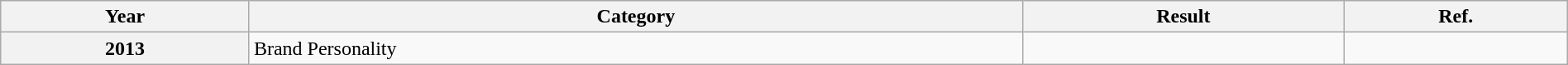<table class="wikitable plainrowheaders" width="100%" "textcolor:#000;">
<tr>
<th>Year</th>
<th>Category</th>
<th>Result</th>
<th>Ref.</th>
</tr>
<tr>
<th>2013</th>
<td>Brand Personality</td>
<td></td>
<td></td>
</tr>
</table>
